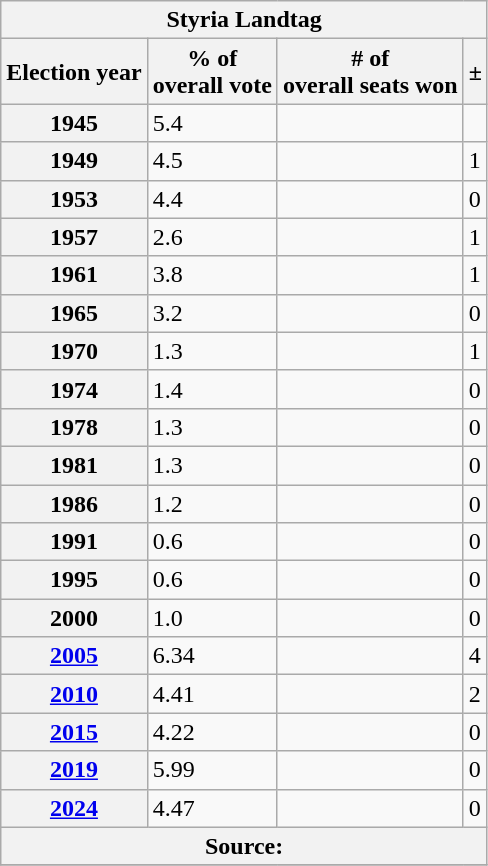<table class=wikitable>
<tr>
<th colspan=6>Styria Landtag</th>
</tr>
<tr>
<th>Election year</th>
<th>% of<br>overall vote</th>
<th># of<br>overall seats won</th>
<th>±</th>
</tr>
<tr>
<th>1945</th>
<td>5.4</td>
<td></td>
<td></td>
</tr>
<tr>
<th>1949</th>
<td>4.5</td>
<td></td>
<td>1</td>
</tr>
<tr>
<th>1953</th>
<td>4.4</td>
<td></td>
<td>0</td>
</tr>
<tr>
<th>1957</th>
<td>2.6</td>
<td></td>
<td>1</td>
</tr>
<tr>
<th>1961</th>
<td>3.8</td>
<td></td>
<td>1</td>
</tr>
<tr>
<th>1965</th>
<td>3.2</td>
<td></td>
<td>0</td>
</tr>
<tr>
<th>1970</th>
<td>1.3</td>
<td></td>
<td>1</td>
</tr>
<tr>
<th>1974</th>
<td>1.4</td>
<td></td>
<td>0</td>
</tr>
<tr>
<th>1978</th>
<td>1.3</td>
<td></td>
<td>0</td>
</tr>
<tr>
<th>1981</th>
<td>1.3</td>
<td></td>
<td>0</td>
</tr>
<tr>
<th>1986</th>
<td>1.2</td>
<td></td>
<td>0</td>
</tr>
<tr>
<th>1991</th>
<td>0.6</td>
<td></td>
<td>0</td>
</tr>
<tr>
<th>1995</th>
<td>0.6</td>
<td></td>
<td>0</td>
</tr>
<tr>
<th>2000</th>
<td>1.0</td>
<td></td>
<td>0</td>
</tr>
<tr>
<th><a href='#'>2005</a></th>
<td>6.34</td>
<td></td>
<td>4</td>
</tr>
<tr>
<th><a href='#'>2010</a></th>
<td>4.41</td>
<td></td>
<td>2</td>
</tr>
<tr>
<th><a href='#'>2015</a></th>
<td>4.22</td>
<td></td>
<td>0</td>
</tr>
<tr>
<th><a href='#'>2019</a></th>
<td>5.99</td>
<td></td>
<td>0</td>
</tr>
<tr>
<th><a href='#'>2024</a></th>
<td>4.47</td>
<td></td>
<td>0</td>
</tr>
<tr>
<th colspan=6>Source:  </th>
</tr>
<tr>
</tr>
</table>
